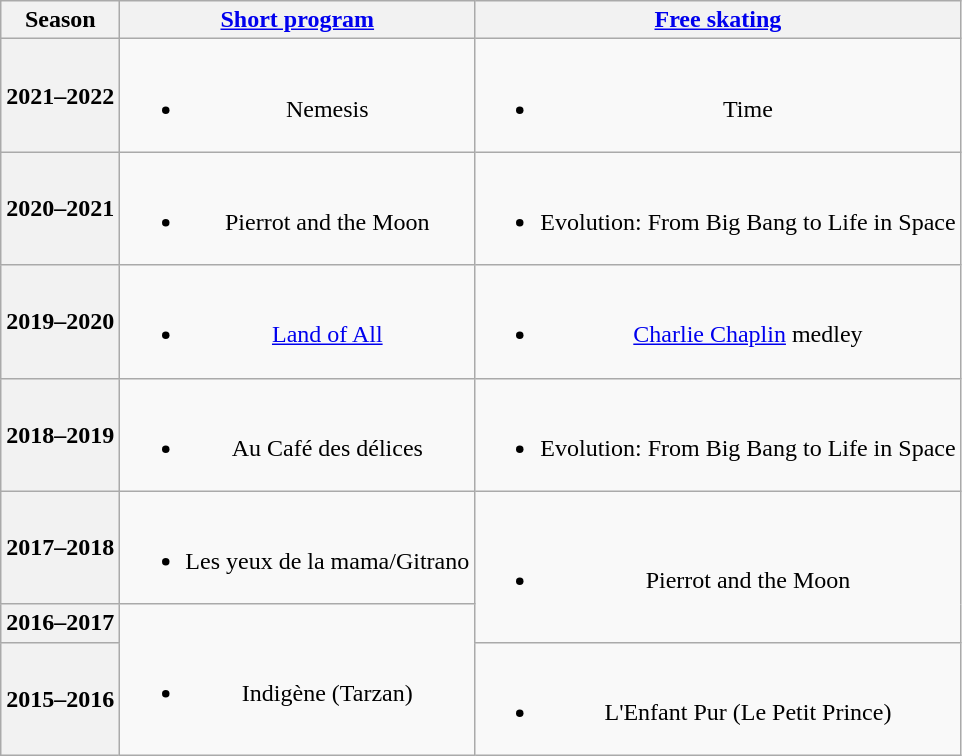<table class=wikitable style=text-align:center>
<tr>
<th>Season</th>
<th><a href='#'>Short program</a></th>
<th><a href='#'>Free skating</a></th>
</tr>
<tr>
<th>2021–2022 <br> </th>
<td><br><ul><li>Nemesis <br></li></ul></td>
<td><br><ul><li>Time <br></li></ul></td>
</tr>
<tr>
<th>2020–2021 <br> </th>
<td><br><ul><li>Pierrot and the Moon <br></li></ul></td>
<td><br><ul><li>Evolution: From Big Bang to Life in Space <br></li></ul></td>
</tr>
<tr>
<th>2019–2020 <br> </th>
<td><br><ul><li><a href='#'>Land of All</a> <br></li></ul></td>
<td><br><ul><li><a href='#'>Charlie Chaplin</a> medley <br></li></ul></td>
</tr>
<tr>
<th>2018–2019 <br> </th>
<td><br><ul><li>Au Café des délices <br></li></ul></td>
<td><br><ul><li>Evolution: From Big Bang to Life in Space <br></li></ul></td>
</tr>
<tr>
<th>2017–2018 <br> </th>
<td><br><ul><li>Les yeux de la mama/Gitrano <br></li></ul></td>
<td rowspan=2><br><ul><li>Pierrot and the Moon <br></li></ul></td>
</tr>
<tr>
<th>2016–2017 <br> </th>
<td rowspan=2><br><ul><li>Indigène (Tarzan) <br></li></ul></td>
</tr>
<tr>
<th>2015–2016 <br> </th>
<td><br><ul><li>L'Enfant Pur (Le Petit Prince) <br></li></ul></td>
</tr>
</table>
